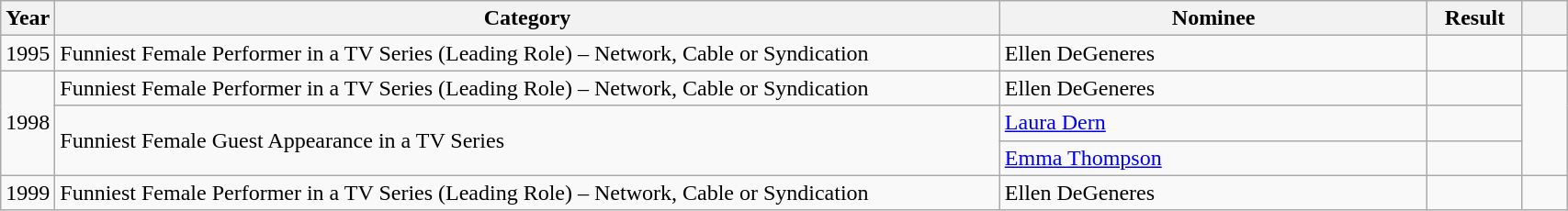<table class="wikitable" width=90%>
<tr>
<th scope="col">Year</th>
<th width="800" scope="col">Category</th>
<th width="350" scope="col">Nominee</th>
<th width="65" scope="col">Result</th>
<th width="30" scope="col"></th>
</tr>
<tr>
<td>1995</td>
<td scope="row">Funniest Female Performer in a TV Series (Leading Role) – Network, Cable or Syndication</td>
<td>Ellen DeGeneres</td>
<td></td>
<td style="text-align:center;"></td>
</tr>
<tr>
<td rowspan="3">1998</td>
<td scope="row">Funniest Female Performer in a TV Series (Leading Role) – Network, Cable or Syndication</td>
<td>Ellen DeGeneres</td>
<td></td>
<td style="text-align:center;" rowspan="3"></td>
</tr>
<tr>
<td rowspan="2">Funniest Female Guest Appearance in a TV Series</td>
<td><a href='#'>Laura Dern</a></td>
<td></td>
</tr>
<tr>
<td><a href='#'>Emma Thompson</a></td>
<td></td>
</tr>
<tr>
<td>1999</td>
<td scope="row">Funniest Female Performer in a TV Series (Leading Role) – Network, Cable or Syndication</td>
<td>Ellen DeGeneres</td>
<td></td>
<td style="text-align:center;"></td>
</tr>
</table>
